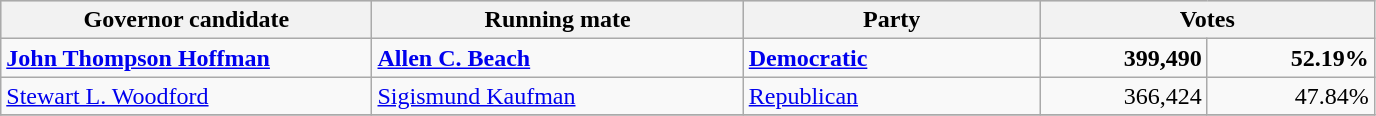<table class=wikitable>
<tr bgcolor=lightgrey>
<th width="20%">Governor candidate</th>
<th width="20%">Running mate</th>
<th width="16%">Party</th>
<th width="18%" colspan="2">Votes</th>
</tr>
<tr>
<td><strong><a href='#'>John Thompson Hoffman</a></strong></td>
<td><strong><a href='#'>Allen C. Beach</a></strong></td>
<td><strong><a href='#'>Democratic</a></strong></td>
<td align="right"><strong>399,490</strong></td>
<td align="right"><strong>52.19%</strong></td>
</tr>
<tr>
<td><a href='#'>Stewart L. Woodford</a></td>
<td><a href='#'>Sigismund Kaufman</a></td>
<td><a href='#'>Republican</a></td>
<td align="right">366,424</td>
<td align="right">47.84%</td>
</tr>
<tr>
</tr>
</table>
